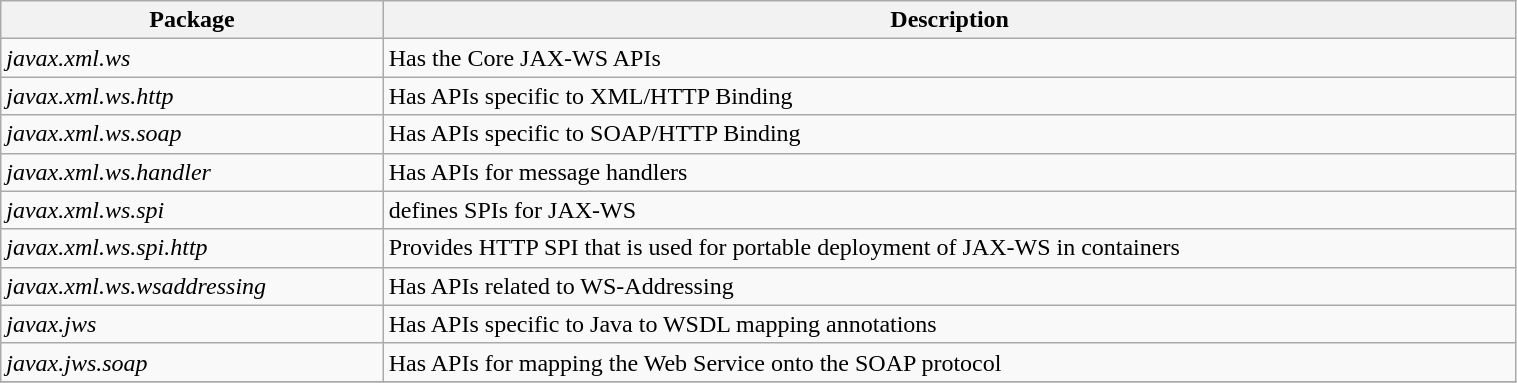<table class="wikitable" width="80%">
<tr>
<th>Package</th>
<th>Description</th>
</tr>
<tr>
<td><em>javax.xml.ws</em></td>
<td>Has the Core JAX-WS APIs</td>
</tr>
<tr>
<td><em>javax.xml.ws.http</em></td>
<td>Has APIs specific to XML/HTTP Binding</td>
</tr>
<tr>
<td><em>javax.xml.ws.soap</em></td>
<td>Has APIs specific to SOAP/HTTP Binding</td>
</tr>
<tr>
<td><em>javax.xml.ws.handler</em></td>
<td>Has APIs for message handlers</td>
</tr>
<tr>
<td><em>javax.xml.ws.spi</em></td>
<td>defines SPIs for JAX-WS</td>
</tr>
<tr>
<td><em>javax.xml.ws.spi.http</em></td>
<td>Provides HTTP SPI that is used for portable deployment of JAX-WS in containers</td>
</tr>
<tr>
<td><em>javax.xml.ws.wsaddressing</em></td>
<td>Has APIs related to WS-Addressing</td>
</tr>
<tr>
<td><em>javax.jws</em></td>
<td>Has APIs specific to Java to WSDL mapping annotations</td>
</tr>
<tr>
<td><em>javax.jws.soap</em></td>
<td>Has APIs for mapping the Web Service onto the SOAP protocol</td>
</tr>
<tr>
</tr>
</table>
